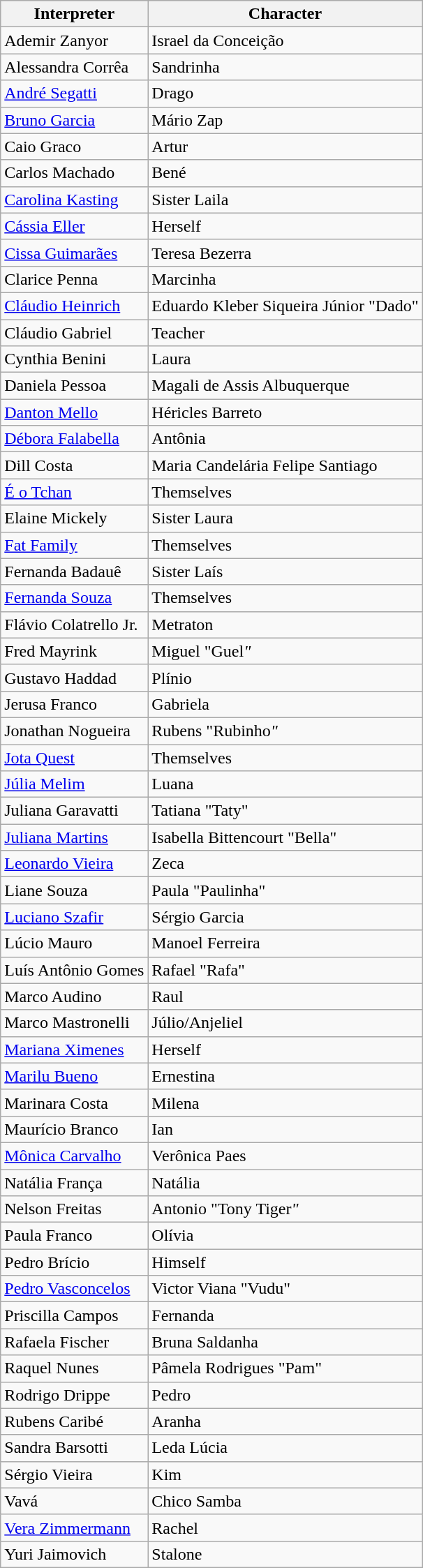<table class="wikitable">
<tr>
<th>Interpreter</th>
<th>Character</th>
</tr>
<tr>
<td>Ademir Zanyor</td>
<td>Israel da Conceição</td>
</tr>
<tr>
<td>Alessandra Corrêa</td>
<td>Sandrinha</td>
</tr>
<tr>
<td><a href='#'>André Segatti</a></td>
<td>Drago</td>
</tr>
<tr>
<td><a href='#'>Bruno Garcia</a></td>
<td>Mário Zap</td>
</tr>
<tr>
<td>Caio Graco</td>
<td>Artur</td>
</tr>
<tr>
<td>Carlos Machado</td>
<td>Bené</td>
</tr>
<tr>
<td><a href='#'>Carolina Kasting</a></td>
<td>Sister Laila</td>
</tr>
<tr>
<td><a href='#'>Cássia Eller</a></td>
<td>Herself</td>
</tr>
<tr>
<td><a href='#'>Cissa Guimarães</a></td>
<td>Teresa Bezerra</td>
</tr>
<tr>
<td>Clarice Penna</td>
<td>Marcinha</td>
</tr>
<tr>
<td><a href='#'>Cláudio Heinrich</a></td>
<td>Eduardo Kleber Siqueira Júnior "Dado"</td>
</tr>
<tr>
<td>Cláudio Gabriel</td>
<td>Teacher</td>
</tr>
<tr>
<td>Cynthia Benini</td>
<td>Laura</td>
</tr>
<tr>
<td>Daniela Pessoa</td>
<td>Magali de Assis Albuquerque</td>
</tr>
<tr>
<td><a href='#'>Danton Mello</a></td>
<td>Héricles Barreto</td>
</tr>
<tr>
<td><a href='#'>Débora Falabella</a></td>
<td>Antônia</td>
</tr>
<tr>
<td>Dill Costa</td>
<td>Maria Candelária Felipe Santiago</td>
</tr>
<tr>
<td><a href='#'>É o Tchan</a></td>
<td>Themselves</td>
</tr>
<tr>
<td>Elaine Mickely</td>
<td>Sister Laura</td>
</tr>
<tr>
<td><a href='#'>Fat Family</a></td>
<td>Themselves</td>
</tr>
<tr>
<td>Fernanda Badauê</td>
<td>Sister Laís</td>
</tr>
<tr>
<td><a href='#'>Fernanda Souza</a></td>
<td>Themselves</td>
</tr>
<tr>
<td>Flávio Colatrello Jr.</td>
<td>Metraton</td>
</tr>
<tr>
<td>Fred Mayrink</td>
<td>Miguel "Guel<em>"</em></td>
</tr>
<tr>
<td>Gustavo Haddad</td>
<td>Plínio</td>
</tr>
<tr>
<td>Jerusa Franco</td>
<td>Gabriela</td>
</tr>
<tr>
<td>Jonathan Nogueira</td>
<td>Rubens "Rubinho<em>"</em></td>
</tr>
<tr>
<td><a href='#'>Jota Quest</a></td>
<td>Themselves</td>
</tr>
<tr>
<td><a href='#'>Júlia Melim</a></td>
<td>Luana</td>
</tr>
<tr>
<td>Juliana Garavatti</td>
<td>Tatiana "Taty"</td>
</tr>
<tr>
<td><a href='#'>Juliana Martins</a></td>
<td>Isabella Bittencourt "Bella"</td>
</tr>
<tr>
<td><a href='#'>Leonardo Vieira</a></td>
<td>Zeca</td>
</tr>
<tr>
<td>Liane Souza</td>
<td>Paula "Paulinha"</td>
</tr>
<tr>
<td><a href='#'>Luciano Szafir</a></td>
<td>Sérgio Garcia</td>
</tr>
<tr>
<td>Lúcio Mauro</td>
<td>Manoel Ferreira</td>
</tr>
<tr>
<td>Luís Antônio Gomes</td>
<td>Rafael "Rafa"</td>
</tr>
<tr>
<td>Marco Audino</td>
<td>Raul</td>
</tr>
<tr>
<td>Marco Mastronelli</td>
<td>Júlio/Anjeliel</td>
</tr>
<tr>
<td><a href='#'>Mariana Ximenes</a></td>
<td>Herself</td>
</tr>
<tr>
<td><a href='#'>Marilu Bueno</a></td>
<td>Ernestina</td>
</tr>
<tr>
<td>Marinara Costa</td>
<td>Milena</td>
</tr>
<tr>
<td>Maurício Branco</td>
<td>Ian</td>
</tr>
<tr>
<td><a href='#'>Mônica Carvalho</a></td>
<td>Verônica Paes</td>
</tr>
<tr>
<td>Natália França</td>
<td>Natália</td>
</tr>
<tr>
<td>Nelson Freitas</td>
<td>Antonio "Tony Tiger<em>"</em></td>
</tr>
<tr>
<td>Paula Franco</td>
<td>Olívia</td>
</tr>
<tr>
<td>Pedro Brício</td>
<td>Himself</td>
</tr>
<tr>
<td><a href='#'>Pedro Vasconcelos</a></td>
<td>Victor Viana "Vudu"</td>
</tr>
<tr>
<td>Priscilla Campos</td>
<td>Fernanda</td>
</tr>
<tr>
<td>Rafaela Fischer</td>
<td>Bruna Saldanha</td>
</tr>
<tr>
<td>Raquel Nunes</td>
<td>Pâmela Rodrigues "Pam"</td>
</tr>
<tr>
<td>Rodrigo Drippe</td>
<td>Pedro</td>
</tr>
<tr>
<td>Rubens Caribé</td>
<td>Aranha</td>
</tr>
<tr>
<td>Sandra Barsotti</td>
<td>Leda Lúcia</td>
</tr>
<tr>
<td>Sérgio Vieira</td>
<td>Kim</td>
</tr>
<tr>
<td>Vavá</td>
<td>Chico Samba</td>
</tr>
<tr>
<td><a href='#'>Vera Zimmermann</a></td>
<td>Rachel</td>
</tr>
<tr>
<td>Yuri Jaimovich</td>
<td>Stalone</td>
</tr>
</table>
